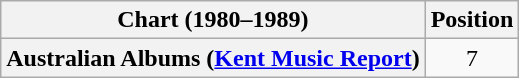<table class="wikitable sortable plainrowheaders">
<tr>
<th scope="col">Chart (1980–1989)</th>
<th scope="col">Position</th>
</tr>
<tr>
<th scope="row"">Australian Albums (<a href='#'>Kent Music Report</a>)</th>
<td align="center">7</td>
</tr>
</table>
